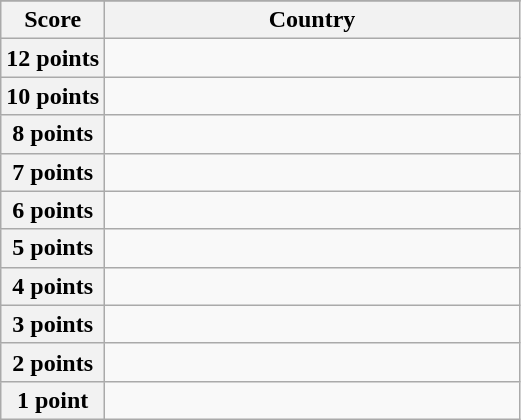<table class="wikitable">
<tr>
</tr>
<tr>
<th scope="col" width="20%">Score</th>
<th scope="col">Country</th>
</tr>
<tr>
<th scope="row">12 points</th>
<td></td>
</tr>
<tr>
<th scope="row">10 points</th>
<td></td>
</tr>
<tr>
<th scope="row">8 points</th>
<td></td>
</tr>
<tr>
<th scope="row">7 points</th>
<td></td>
</tr>
<tr>
<th scope="row">6 points</th>
<td></td>
</tr>
<tr>
<th scope="row">5 points</th>
<td></td>
</tr>
<tr>
<th scope="row">4 points</th>
<td></td>
</tr>
<tr>
<th scope="row">3 points</th>
<td></td>
</tr>
<tr>
<th scope="row">2 points</th>
<td></td>
</tr>
<tr>
<th scope="row">1 point</th>
<td></td>
</tr>
</table>
